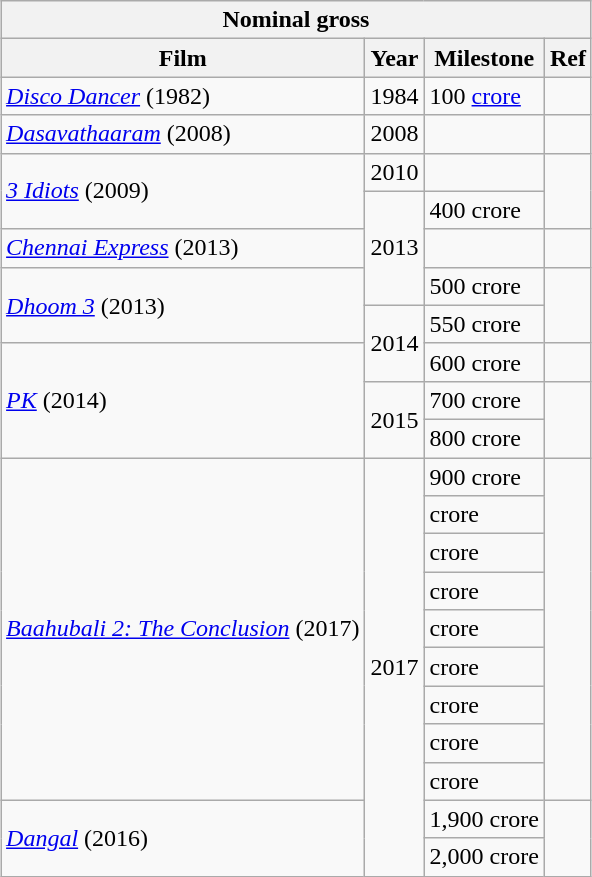<table class="wikitable" style="margin:auto; margin:auto;">
<tr>
<th colspan="4">Nominal gross</th>
</tr>
<tr>
<th>Film</th>
<th>Year</th>
<th>Milestone</th>
<th>Ref</th>
</tr>
<tr>
<td><em><a href='#'>Disco Dancer</a></em> (1982)</td>
<td>1984</td>
<td><a href='#'></a>100 <a href='#'>crore</a></td>
<td></td>
</tr>
<tr>
<td><a href='#'><em>Dasavathaaram</em></a> (2008)</td>
<td>2008</td>
<td></td>
<td></td>
</tr>
<tr>
<td rowspan="2"><em><a href='#'>3 Idiots</a></em> (2009)</td>
<td>2010</td>
<td></td>
<td rowspan="2"></td>
</tr>
<tr>
<td rowspan="3">2013</td>
<td>400 crore</td>
</tr>
<tr>
<td><em><a href='#'>Chennai Express</a></em> (2013)</td>
<td></td>
<td></td>
</tr>
<tr>
<td rowspan="2"><em><a href='#'>Dhoom 3</a></em> (2013)</td>
<td>500 crore</td>
<td rowspan="2"></td>
</tr>
<tr>
<td rowspan="2">2014</td>
<td>550 crore</td>
</tr>
<tr>
<td rowspan="3"><em><a href='#'>PK</a></em> (2014)</td>
<td>600 crore</td>
<td></td>
</tr>
<tr>
<td rowspan="2">2015</td>
<td>700 crore</td>
<td rowspan="2"></td>
</tr>
<tr>
<td>800 crore</td>
</tr>
<tr>
<td rowspan="9"><em><a href='#'>Baahubali 2: The Conclusion</a></em> (2017)</td>
<td rowspan="11">2017</td>
<td>900 crore</td>
<td rowspan="9"></td>
</tr>
<tr>
<td> crore</td>
</tr>
<tr>
<td> crore</td>
</tr>
<tr>
<td> crore</td>
</tr>
<tr>
<td> crore</td>
</tr>
<tr>
<td> crore</td>
</tr>
<tr>
<td> crore</td>
</tr>
<tr>
<td> crore</td>
</tr>
<tr>
<td> crore</td>
</tr>
<tr>
<td rowspan="2"><em><a href='#'>Dangal</a></em> (2016)</td>
<td>1,900 crore</td>
<td rowspan="2"></td>
</tr>
<tr>
<td>2,000 crore</td>
</tr>
</table>
